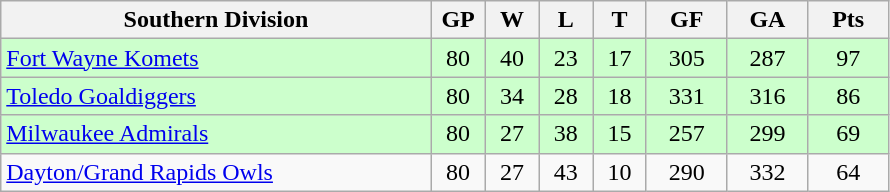<table class="wikitable">
<tr>
<th width="40%">Southern Division</th>
<th width="5%">GP</th>
<th width="5%">W</th>
<th width="5%">L</th>
<th width="5%">T</th>
<th width="7.5%">GF</th>
<th width="7.5%">GA</th>
<th width="7.5%">Pts</th>
</tr>
<tr align="center" bgcolor="#CCFFCC">
<td align="left"><a href='#'>Fort Wayne Komets</a></td>
<td>80</td>
<td>40</td>
<td>23</td>
<td>17</td>
<td>305</td>
<td>287</td>
<td>97</td>
</tr>
<tr align="center" bgcolor="#CCFFCC">
<td align="left"><a href='#'>Toledo Goaldiggers</a></td>
<td>80</td>
<td>34</td>
<td>28</td>
<td>18</td>
<td>331</td>
<td>316</td>
<td>86</td>
</tr>
<tr align="center" bgcolor="#CCFFCC">
<td align="left"><a href='#'>Milwaukee Admirals</a></td>
<td>80</td>
<td>27</td>
<td>38</td>
<td>15</td>
<td>257</td>
<td>299</td>
<td>69</td>
</tr>
<tr align="center">
<td align="left"><a href='#'>Dayton/Grand Rapids Owls</a></td>
<td>80</td>
<td>27</td>
<td>43</td>
<td>10</td>
<td>290</td>
<td>332</td>
<td>64</td>
</tr>
</table>
